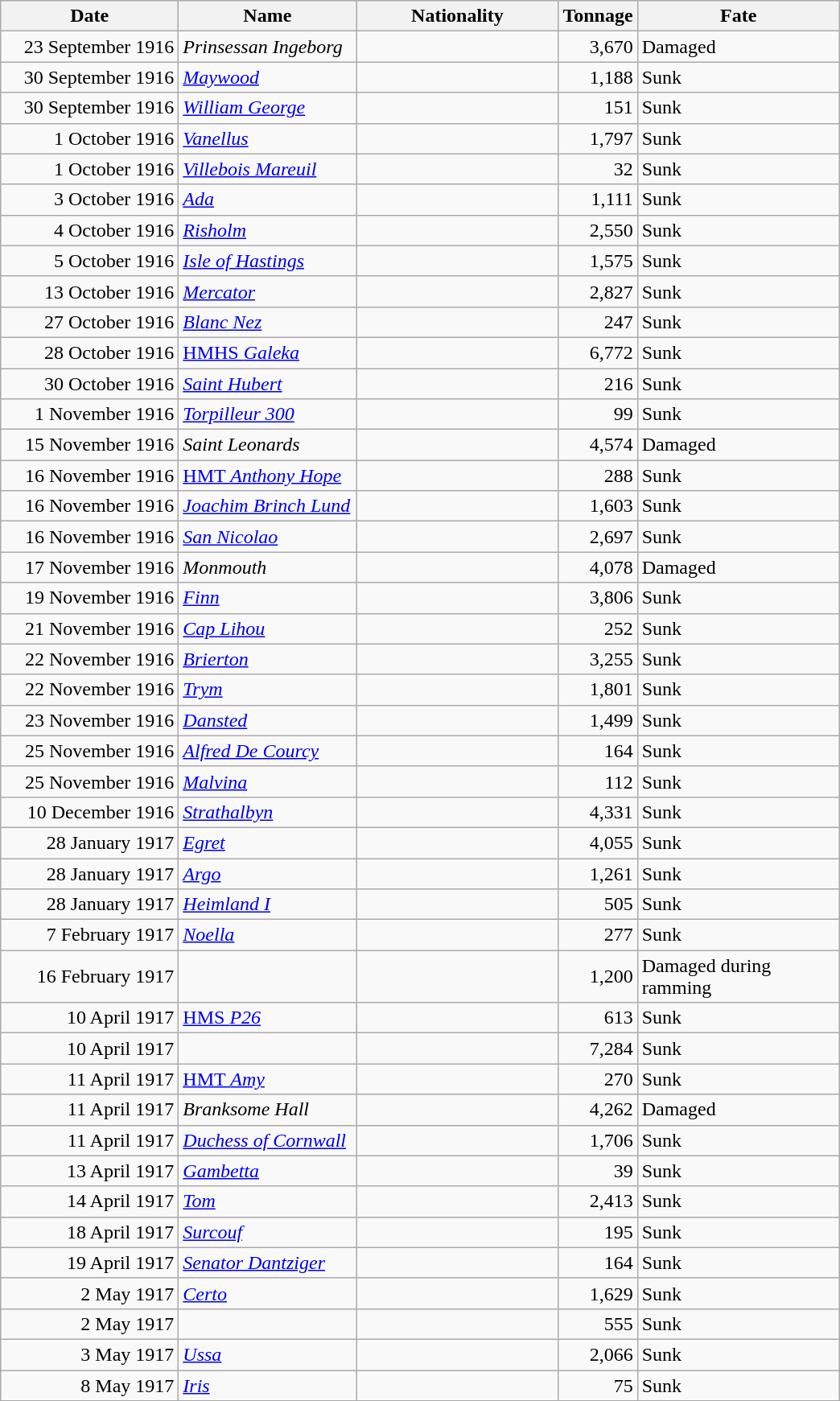<table class="wikitable sortable">
<tr>
<th width="140px">Date</th>
<th width="140px">Name</th>
<th width="160px">Nationality</th>
<th width="25px">Tonnage</th>
<th width="160px">Fate</th>
</tr>
<tr>
<td align="right">23 September 1916</td>
<td align="left"><em>Prinsessan Ingeborg</em></td>
<td align="left"></td>
<td align="right">3,670</td>
<td align="left">Damaged</td>
</tr>
<tr>
<td align="right">30 September 1916</td>
<td align="left"><a href='#'><em>Maywood</em></a></td>
<td align="left"></td>
<td align="right">1,188</td>
<td align="left">Sunk</td>
</tr>
<tr>
<td align="right">30 September 1916</td>
<td align="left"><a href='#'><em>William George</em></a></td>
<td align="left"></td>
<td align="right">151</td>
<td align="left">Sunk</td>
</tr>
<tr>
<td align="right">1 October 1916</td>
<td align="left"><a href='#'><em>Vanellus</em></a></td>
<td align="left"></td>
<td align="right">1,797</td>
<td align="left">Sunk</td>
</tr>
<tr>
<td align="right">1 October 1916</td>
<td align="left"><a href='#'><em>Villebois Mareuil</em></a></td>
<td align="left"></td>
<td align="right">32</td>
<td align="left">Sunk</td>
</tr>
<tr>
<td align="right">3 October 1916</td>
<td align="left"><a href='#'><em>Ada</em></a></td>
<td align="left"></td>
<td align="right">1,111</td>
<td align="left">Sunk</td>
</tr>
<tr>
<td align="right">4 October 1916</td>
<td align="left"><a href='#'><em>Risholm</em></a></td>
<td align="left"></td>
<td align="right">2,550</td>
<td align="left">Sunk</td>
</tr>
<tr>
<td align="right">5 October 1916</td>
<td align="left"><a href='#'><em>Isle of Hastings</em></a></td>
<td align="left"></td>
<td align="right">1,575</td>
<td align="left">Sunk</td>
</tr>
<tr>
<td align="right">13 October 1916</td>
<td align="left"><a href='#'><em>Mercator</em></a></td>
<td align="left"></td>
<td align="right">2,827</td>
<td align="left">Sunk</td>
</tr>
<tr>
<td align="right">27 October 1916</td>
<td align="left"><a href='#'><em>Blanc Nez</em></a></td>
<td align="left"></td>
<td align="right">247</td>
<td align="left">Sunk</td>
</tr>
<tr>
<td align="right">28 October 1916</td>
<td align="left"><a href='#'>HMHS <em>Galeka</em></a></td>
<td align="left"></td>
<td align="right">6,772</td>
<td align="left">Sunk</td>
</tr>
<tr>
<td align="right">30 October 1916</td>
<td align="left"><a href='#'><em>Saint Hubert</em></a></td>
<td align="left"></td>
<td align="right">216</td>
<td align="left">Sunk</td>
</tr>
<tr>
<td align="right">1 November 1916</td>
<td align="left"><a href='#'><em>Torpilleur 300</em></a></td>
<td align="left"></td>
<td align="right">99</td>
<td align="left">Sunk</td>
</tr>
<tr>
<td align="right">15 November 1916</td>
<td align="left"><em>Saint Leonards</em></td>
<td align="left"></td>
<td align="right">4,574</td>
<td align="left">Damaged</td>
</tr>
<tr>
<td align="right">16 November 1916</td>
<td align="left"><a href='#'>HMT <em>Anthony Hope</em></a></td>
<td align="left"></td>
<td align="right">288</td>
<td align="left">Sunk</td>
</tr>
<tr>
<td align="right">16 November 1916</td>
<td align="left"><a href='#'><em>Joachim Brinch Lund</em></a></td>
<td align="left"></td>
<td align="right">1,603</td>
<td align="left">Sunk</td>
</tr>
<tr>
<td align="right">16 November 1916</td>
<td align="left"><a href='#'><em>San Nicolao</em></a></td>
<td align="left"></td>
<td align="right">2,697</td>
<td align="left">Sunk</td>
</tr>
<tr>
<td align="right">17 November 1916</td>
<td align="left"><em>Monmouth</em></td>
<td align="left"></td>
<td align="right">4,078</td>
<td align="left">Damaged</td>
</tr>
<tr>
<td align="right">19 November 1916</td>
<td align="left"><a href='#'><em>Finn</em></a></td>
<td align="left"></td>
<td align="right">3,806</td>
<td align="left">Sunk</td>
</tr>
<tr>
<td align="right">21 November 1916</td>
<td align="left"><a href='#'><em>Cap Lihou</em></a></td>
<td align="left"></td>
<td align="right">252</td>
<td align="left">Sunk</td>
</tr>
<tr>
<td align="right">22 November 1916</td>
<td align="left"><a href='#'><em>Brierton</em></a></td>
<td align="left"></td>
<td align="right">3,255</td>
<td align="left">Sunk</td>
</tr>
<tr>
<td align="right">22 November 1916</td>
<td align="left"><a href='#'><em>Trym</em></a></td>
<td align="left"></td>
<td align="right">1,801</td>
<td align="left">Sunk</td>
</tr>
<tr>
<td align="right">23 November 1916</td>
<td align="left"><a href='#'><em>Dansted</em></a></td>
<td align="left"></td>
<td align="right">1,499</td>
<td align="left">Sunk</td>
</tr>
<tr>
<td align="right">25 November 1916</td>
<td align="left"><a href='#'><em>Alfred De Courcy</em></a></td>
<td align="left"></td>
<td align="right">164</td>
<td align="left">Sunk</td>
</tr>
<tr>
<td align="right">25 November 1916</td>
<td align="left"><a href='#'><em>Malvina</em></a></td>
<td align="left"></td>
<td align="right">112</td>
<td align="left">Sunk</td>
</tr>
<tr>
<td align="right">10 December 1916</td>
<td align="left"><a href='#'><em>Strathalbyn</em></a></td>
<td align="left"></td>
<td align="right">4,331</td>
<td align="left">Sunk</td>
</tr>
<tr>
<td align="right">28 January 1917</td>
<td align="left"><a href='#'><em>Egret</em></a></td>
<td align="left"></td>
<td align="right">4,055</td>
<td align="left">Sunk</td>
</tr>
<tr>
<td align="right">28 January 1917</td>
<td align="left"><a href='#'><em>Argo</em></a></td>
<td align="left"></td>
<td align="right">1,261</td>
<td align="left">Sunk</td>
</tr>
<tr>
<td align="right">28 January 1917</td>
<td align="left"><a href='#'><em>Heimland I</em></a></td>
<td align="left"></td>
<td align="right">505</td>
<td align="left">Sunk</td>
</tr>
<tr>
<td align="right">7 February 1917</td>
<td align="left"><a href='#'><em>Noella</em></a></td>
<td align="left"></td>
<td align="right">277</td>
<td align="left">Sunk</td>
</tr>
<tr>
<td align="right">16 February 1917</td>
<td align="left"></td>
<td align="left"></td>
<td align="right">1,200</td>
<td align="left">Damaged during ramming</td>
</tr>
<tr>
<td align="right">10 April 1917</td>
<td align="left"><a href='#'>HMS <em>P26</em></a></td>
<td align="left"></td>
<td align="right">613</td>
<td align="left">Sunk</td>
</tr>
<tr>
<td align="right">10 April 1917</td>
<td align="left"></td>
<td align="left"></td>
<td align="right">7,284</td>
<td align="left">Sunk</td>
</tr>
<tr>
<td align="right">11 April 1917</td>
<td align="left"><a href='#'>HMT <em>Amy</em></a></td>
<td align="left"></td>
<td align="right">270</td>
<td align="left">Sunk</td>
</tr>
<tr>
<td align="right">11 April 1917</td>
<td align="left"><em>Branksome Hall</em></td>
<td align="left"></td>
<td align="right">4,262</td>
<td align="left">Damaged</td>
</tr>
<tr>
<td align="right">11 April 1917</td>
<td align="left"><a href='#'><em>Duchess of Cornwall</em></a></td>
<td align="left"></td>
<td align="right">1,706</td>
<td align="left">Sunk</td>
</tr>
<tr>
<td align="right">13 April 1917</td>
<td align="left"><a href='#'><em>Gambetta</em></a></td>
<td align="left"></td>
<td align="right">39</td>
<td align="left">Sunk</td>
</tr>
<tr>
<td align="right">14 April 1917</td>
<td align="left"><a href='#'><em>Tom</em></a></td>
<td align="left"></td>
<td align="right">2,413</td>
<td align="left">Sunk</td>
</tr>
<tr>
<td align="right">18 April 1917</td>
<td align="left"><a href='#'><em>Surcouf</em></a></td>
<td align="left"></td>
<td align="right">195</td>
<td align="left">Sunk</td>
</tr>
<tr>
<td align="right">19 April 1917</td>
<td align="left"><a href='#'><em>Senator Dantziger</em></a></td>
<td align="left"></td>
<td align="right">164</td>
<td align="left">Sunk</td>
</tr>
<tr>
<td align="right">2 May 1917</td>
<td align="left"><a href='#'><em>Certo</em></a></td>
<td align="left"></td>
<td align="right">1,629</td>
<td align="left">Sunk</td>
</tr>
<tr>
<td align="right">2 May 1917</td>
<td align="left"></td>
<td align="left"></td>
<td align="right">555</td>
<td align="left">Sunk</td>
</tr>
<tr>
<td align="right">3 May 1917</td>
<td align="left"><a href='#'><em>Ussa</em></a></td>
<td align="left"></td>
<td align="right">2,066</td>
<td align="left">Sunk</td>
</tr>
<tr>
<td align="right">8 May 1917</td>
<td align="left"><a href='#'><em>Iris</em></a></td>
<td align="left"></td>
<td align="right">75</td>
<td align="left">Sunk</td>
</tr>
</table>
